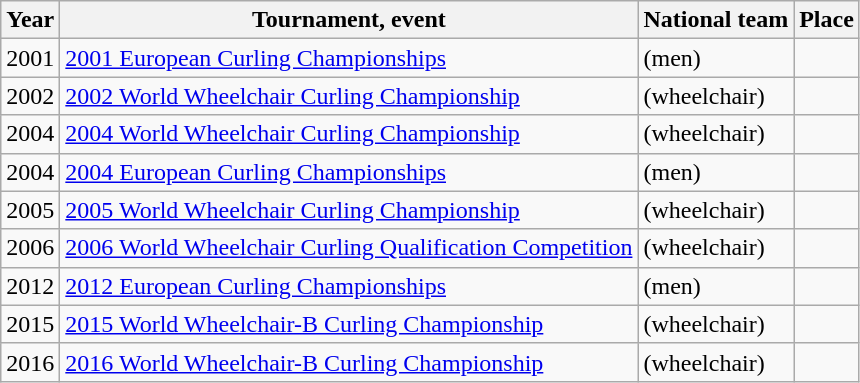<table class="wikitable">
<tr>
<th scope="col">Year</th>
<th scope="col">Tournament, event</th>
<th scope="col">National team</th>
<th scope="col">Place</th>
</tr>
<tr>
<td>2001</td>
<td><a href='#'>2001 European Curling Championships</a></td>
<td> (men)</td>
<td></td>
</tr>
<tr>
<td>2002</td>
<td><a href='#'>2002 World Wheelchair Curling Championship</a></td>
<td> (wheelchair)</td>
<td></td>
</tr>
<tr>
<td>2004</td>
<td><a href='#'>2004 World Wheelchair Curling Championship</a></td>
<td> (wheelchair)</td>
<td></td>
</tr>
<tr>
<td>2004</td>
<td><a href='#'>2004 European Curling Championships</a></td>
<td> (men)</td>
<td></td>
</tr>
<tr>
<td>2005</td>
<td><a href='#'>2005 World Wheelchair Curling Championship</a></td>
<td> (wheelchair)</td>
<td></td>
</tr>
<tr>
<td>2006</td>
<td><a href='#'>2006 World Wheelchair Curling Qualification Competition</a></td>
<td> (wheelchair)</td>
<td></td>
</tr>
<tr>
<td>2012</td>
<td><a href='#'>2012 European Curling Championships</a></td>
<td> (men)</td>
<td></td>
</tr>
<tr>
<td>2015</td>
<td><a href='#'>2015 World Wheelchair-B Curling Championship</a></td>
<td> (wheelchair)</td>
<td></td>
</tr>
<tr>
<td>2016</td>
<td><a href='#'>2016 World Wheelchair-B Curling Championship</a></td>
<td> (wheelchair)</td>
<td></td>
</tr>
</table>
